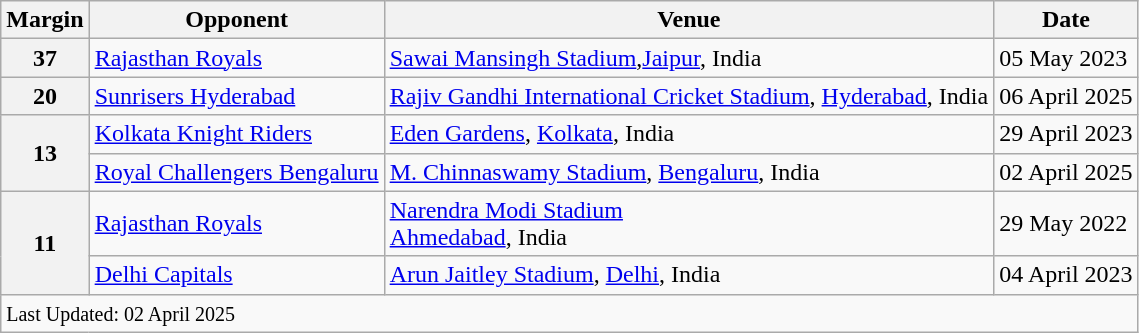<table class="wikitable">
<tr>
<th>Margin</th>
<th>Opponent</th>
<th>Venue</th>
<th>Date</th>
</tr>
<tr>
<th>37</th>
<td><a href='#'>Rajasthan Royals</a></td>
<td><a href='#'>Sawai Mansingh Stadium</a>,<a href='#'>Jaipur</a>, India</td>
<td>05 May 2023</td>
</tr>
<tr>
<th>20</th>
<td><a href='#'>Sunrisers Hyderabad</a></td>
<td><a href='#'>Rajiv Gandhi International Cricket Stadium</a>, <a href='#'>Hyderabad</a>, India</td>
<td>06 April 2025</td>
</tr>
<tr>
<th rowspan="2">13</th>
<td><a href='#'>Kolkata Knight Riders</a></td>
<td><a href='#'>Eden Gardens</a>, <a href='#'>Kolkata</a>, India</td>
<td>29 April 2023</td>
</tr>
<tr>
<td><a href='#'>Royal Challengers Bengaluru</a></td>
<td><a href='#'>M. Chinnaswamy Stadium</a>, <a href='#'>Bengaluru</a>, India</td>
<td>02 April 2025</td>
</tr>
<tr>
<th rowspan="2">11</th>
<td><a href='#'>Rajasthan Royals</a></td>
<td><a href='#'>Narendra Modi Stadium</a><br><a href='#'>Ahmedabad</a>, India</td>
<td>29 May 2022</td>
</tr>
<tr>
<td><a href='#'>Delhi Capitals</a></td>
<td><a href='#'>Arun Jaitley Stadium</a>, <a href='#'>Delhi</a>, India</td>
<td>04 April 2023</td>
</tr>
<tr class=sortbottom>
<td colspan="4"><small>Last Updated: 02 April 2025</small></td>
</tr>
</table>
